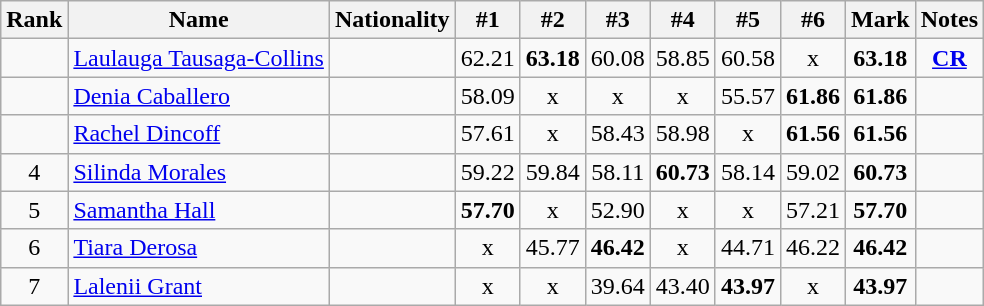<table class="wikitable sortable" style="text-align:center">
<tr>
<th>Rank</th>
<th>Name</th>
<th>Nationality</th>
<th>#1</th>
<th>#2</th>
<th>#3</th>
<th>#4</th>
<th>#5</th>
<th>#6</th>
<th>Mark</th>
<th>Notes</th>
</tr>
<tr>
<td></td>
<td align=left><a href='#'>Laulauga Tausaga-Collins</a></td>
<td align=left></td>
<td>62.21</td>
<td><strong>63.18</strong></td>
<td>60.08</td>
<td>58.85</td>
<td>60.58</td>
<td>x</td>
<td><strong>63.18</strong></td>
<td><strong><a href='#'>CR</a></strong></td>
</tr>
<tr>
<td></td>
<td align=left><a href='#'>Denia Caballero</a></td>
<td align=left></td>
<td>58.09</td>
<td>x</td>
<td>x</td>
<td>x</td>
<td>55.57</td>
<td><strong>61.86</strong></td>
<td><strong>61.86</strong></td>
<td></td>
</tr>
<tr>
<td></td>
<td align=left><a href='#'>Rachel Dincoff</a></td>
<td align=left></td>
<td>57.61</td>
<td>x</td>
<td>58.43</td>
<td>58.98</td>
<td>x</td>
<td><strong>61.56</strong></td>
<td><strong>61.56</strong></td>
<td></td>
</tr>
<tr>
<td>4</td>
<td align=left><a href='#'>Silinda Morales</a></td>
<td align=left></td>
<td>59.22</td>
<td>59.84</td>
<td>58.11</td>
<td><strong>60.73</strong></td>
<td>58.14</td>
<td>59.02</td>
<td><strong>60.73</strong></td>
<td></td>
</tr>
<tr>
<td>5</td>
<td align=left><a href='#'>Samantha Hall</a></td>
<td align=left></td>
<td><strong>57.70</strong></td>
<td>x</td>
<td>52.90</td>
<td>x</td>
<td>x</td>
<td>57.21</td>
<td><strong>57.70</strong></td>
<td></td>
</tr>
<tr>
<td>6</td>
<td align=left><a href='#'>Tiara Derosa</a></td>
<td align=left></td>
<td>x</td>
<td>45.77</td>
<td><strong>46.42</strong></td>
<td>x</td>
<td>44.71</td>
<td>46.22</td>
<td><strong>46.42</strong></td>
<td></td>
</tr>
<tr>
<td>7</td>
<td align=left><a href='#'>Lalenii Grant</a></td>
<td align=left></td>
<td>x</td>
<td>x</td>
<td>39.64</td>
<td>43.40</td>
<td><strong>43.97</strong></td>
<td>x</td>
<td><strong>43.97</strong></td>
<td></td>
</tr>
</table>
